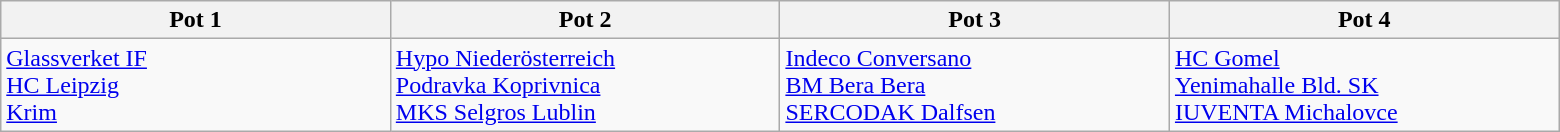<table class="wikitable">
<tr>
<th width=15%>Pot 1</th>
<th width=15%>Pot 2</th>
<th width=15%>Pot 3</th>
<th width=15%>Pot 4</th>
</tr>
<tr>
<td valign="top"> <a href='#'>Glassverket IF</a><br> <a href='#'>HC Leipzig</a><br> <a href='#'>Krim</a></td>
<td valign="top"> <a href='#'>Hypo Niederösterreich</a><br> <a href='#'>Podravka Koprivnica</a><br> <a href='#'>MKS Selgros Lublin</a></td>
<td valign="top"> <a href='#'>Indeco Conversano</a><br> <a href='#'>BM Bera Bera</a><br> <a href='#'>SERCODAK Dalfsen</a></td>
<td valign="top"> <a href='#'>HC Gomel</a><br> <a href='#'>Yenimahalle Bld. SK</a><br> <a href='#'>IUVENTA Michalovce</a></td>
</tr>
</table>
